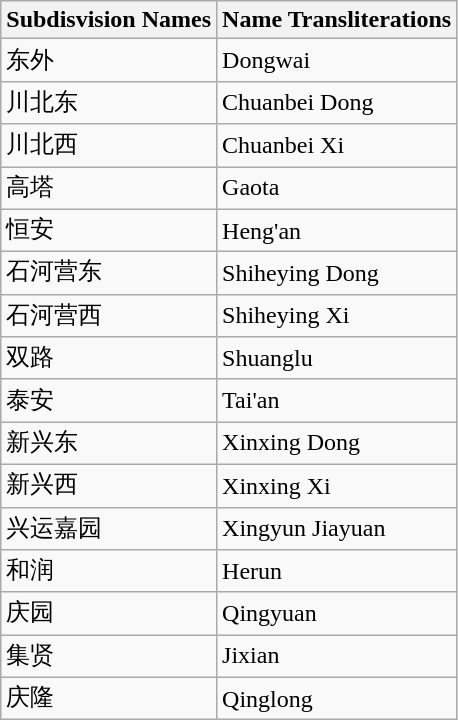<table class="wikitable sortable">
<tr>
<th>Subdisvision Names</th>
<th>Name Transliterations</th>
</tr>
<tr>
<td>东外</td>
<td>Dongwai</td>
</tr>
<tr>
<td>川北东</td>
<td>Chuanbei Dong</td>
</tr>
<tr>
<td>川北西</td>
<td>Chuanbei Xi</td>
</tr>
<tr>
<td>高塔</td>
<td>Gaota</td>
</tr>
<tr>
<td>恒安</td>
<td>Heng'an</td>
</tr>
<tr>
<td>石河营东</td>
<td>Shiheying Dong</td>
</tr>
<tr>
<td>石河营西</td>
<td>Shiheying Xi</td>
</tr>
<tr>
<td>双路</td>
<td>Shuanglu</td>
</tr>
<tr>
<td>泰安</td>
<td>Tai'an</td>
</tr>
<tr>
<td>新兴东</td>
<td>Xinxing Dong</td>
</tr>
<tr>
<td>新兴西</td>
<td>Xinxing Xi</td>
</tr>
<tr>
<td>兴运嘉园</td>
<td>Xingyun Jiayuan</td>
</tr>
<tr>
<td>和润</td>
<td>Herun</td>
</tr>
<tr>
<td>庆园</td>
<td>Qingyuan</td>
</tr>
<tr>
<td>集贤</td>
<td>Jixian</td>
</tr>
<tr>
<td>庆隆</td>
<td>Qinglong</td>
</tr>
</table>
